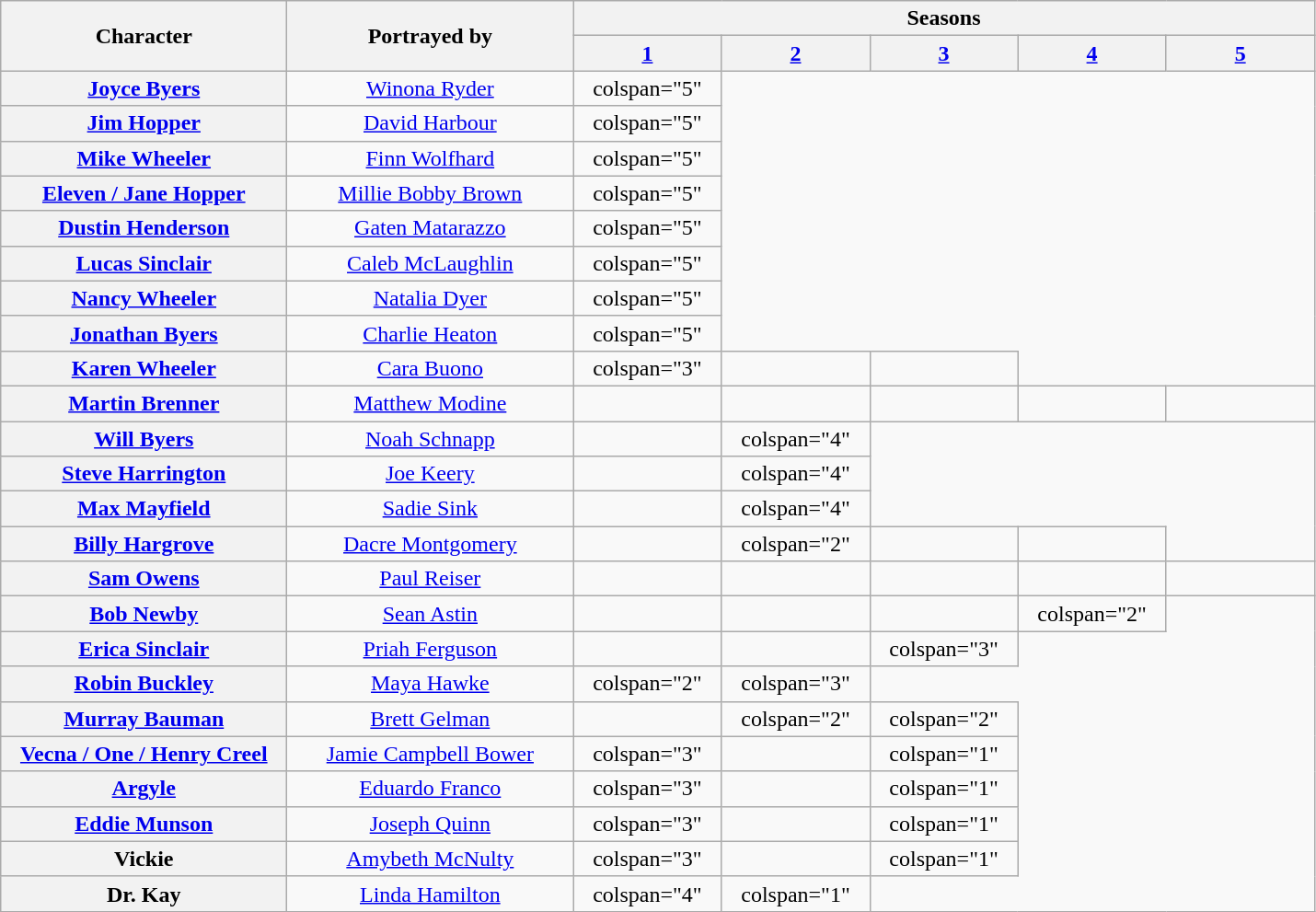<table class="wikitable plainrowheaders" style="text-align:center">
<tr>
<th scope="col" rowspan="2" style="width:200px;">Character</th>
<th scope="col" rowspan="2" style="width:200px;">Portrayed by</th>
<th scope="col" colspan="5">Seasons</th>
</tr>
<tr>
<th scope="col" style="width:100px;"><a href='#'>1</a></th>
<th scope="col" style="width:100px;"><a href='#'>2</a></th>
<th scope="col" style="width:100px;"><a href='#'>3</a></th>
<th scope="col" style="width:100px;"><a href='#'>4</a></th>
<th scope="col" style="width:100px;"><a href='#'>5</a></th>
</tr>
<tr>
<th scope="row"><a href='#'>Joyce Byers</a></th>
<td><a href='#'>Winona Ryder</a></td>
<td>colspan="5" </td>
</tr>
<tr>
<th scope="row"><a href='#'>Jim Hopper</a></th>
<td><a href='#'>David Harbour</a></td>
<td>colspan="5" </td>
</tr>
<tr>
<th scope="row"><a href='#'>Mike Wheeler</a></th>
<td><a href='#'>Finn Wolfhard</a></td>
<td>colspan="5" </td>
</tr>
<tr>
<th scope="row"><a href='#'>Eleven / Jane Hopper</a></th>
<td><a href='#'>Millie Bobby Brown</a></td>
<td>colspan="5" </td>
</tr>
<tr>
<th scope="row"><a href='#'>Dustin Henderson</a></th>
<td><a href='#'>Gaten Matarazzo</a></td>
<td>colspan="5" </td>
</tr>
<tr>
<th scope="row"><a href='#'>Lucas Sinclair</a></th>
<td><a href='#'>Caleb McLaughlin</a></td>
<td>colspan="5" </td>
</tr>
<tr>
<th scope="row"><a href='#'>Nancy Wheeler</a></th>
<td><a href='#'>Natalia Dyer</a></td>
<td>colspan="5" </td>
</tr>
<tr>
<th scope="row"><a href='#'>Jonathan Byers</a></th>
<td><a href='#'>Charlie Heaton</a></td>
<td>colspan="5" </td>
</tr>
<tr>
<th scope="row"><a href='#'>Karen Wheeler</a></th>
<td><a href='#'>Cara Buono</a></td>
<td>colspan="3" </td>
<td></td>
<td></td>
</tr>
<tr>
<th scope="row"><a href='#'>Martin Brenner</a></th>
<td><a href='#'>Matthew Modine</a></td>
<td></td>
<td></td>
<td></td>
<td></td>
<td></td>
</tr>
<tr>
<th scope="row"><a href='#'>Will Byers</a></th>
<td><a href='#'>Noah Schnapp</a></td>
<td></td>
<td>colspan="4" </td>
</tr>
<tr>
<th scope="row"><a href='#'>Steve Harrington</a></th>
<td><a href='#'>Joe Keery</a></td>
<td></td>
<td>colspan="4" </td>
</tr>
<tr>
<th scope="row"><a href='#'>Max Mayfield</a></th>
<td><a href='#'>Sadie Sink</a></td>
<td></td>
<td>colspan="4" </td>
</tr>
<tr>
<th scope="row"><a href='#'>Billy Hargrove</a></th>
<td><a href='#'>Dacre Montgomery</a></td>
<td></td>
<td>colspan="2"</td>
<td></td>
<td></td>
</tr>
<tr>
<th scope="row"><a href='#'>Sam Owens</a></th>
<td><a href='#'>Paul Reiser</a></td>
<td></td>
<td></td>
<td></td>
<td></td>
<td></td>
</tr>
<tr>
<th scope="row"><a href='#'>Bob Newby</a></th>
<td><a href='#'>Sean Astin</a></td>
<td></td>
<td></td>
<td></td>
<td>colspan="2"</td>
</tr>
<tr>
<th scope="row"><a href='#'>Erica Sinclair</a></th>
<td><a href='#'>Priah Ferguson</a></td>
<td></td>
<td></td>
<td>colspan="3" </td>
</tr>
<tr>
<th scope="row"><a href='#'>Robin Buckley</a></th>
<td><a href='#'>Maya Hawke</a></td>
<td>colspan="2" </td>
<td>colspan="3" </td>
</tr>
<tr>
<th scope="row"><a href='#'>Murray Bauman</a></th>
<td><a href='#'>Brett Gelman</a></td>
<td></td>
<td>colspan="2" </td>
<td>colspan="2" </td>
</tr>
<tr>
<th scope="row"><a href='#'>Vecna / One / Henry Creel</a></th>
<td><a href='#'>Jamie Campbell Bower</a></td>
<td>colspan="3" </td>
<td></td>
<td>colspan="1" </td>
</tr>
<tr>
<th scope="row"><a href='#'>Argyle</a></th>
<td><a href='#'>Eduardo Franco</a></td>
<td>colspan="3" </td>
<td></td>
<td>colspan="1" </td>
</tr>
<tr>
<th scope="row"><a href='#'>Eddie Munson</a></th>
<td><a href='#'>Joseph Quinn</a></td>
<td>colspan="3"</td>
<td></td>
<td>colspan="1" </td>
</tr>
<tr>
<th scope="row">Vickie</th>
<td><a href='#'>Amybeth McNulty</a></td>
<td>colspan="3" </td>
<td></td>
<td>colspan="1" </td>
</tr>
<tr>
<th scope="row">Dr. Kay</th>
<td><a href='#'>Linda Hamilton</a></td>
<td>colspan="4" </td>
<td>colspan="1" </td>
</tr>
<tr>
</tr>
</table>
